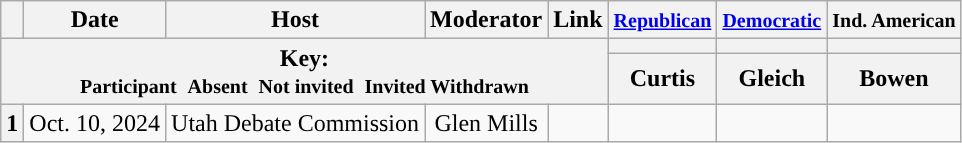<table class="wikitable" style="text-align:center;">
<tr>
<th scope="col"></th>
<th scope="col">Date</th>
<th scope="col">Host</th>
<th scope="col">Moderator</th>
<th scope="col">Link</th>
<th scope="col"><small><a href='#'>Republican</a></small></th>
<th scope="col"><small><a href='#'>Democratic</a></small></th>
<th scope="col"><small>Ind. American</small></th>
</tr>
<tr>
<th colspan="5" rowspan="2">Key:<br> <small>Participant </small>  <small>Absent </small>  <small>Not invited </small>  <small>Invited  Withdrawn</small></th>
<th scope="col" style="background:"></th>
<th scope="col" style="background:"></th>
<th scope="col" style="background:"></th>
</tr>
<tr>
<th scope="col">Curtis</th>
<th scope="col">Gleich</th>
<th scope="col">Bowen</th>
</tr>
<tr>
<th>1</th>
<td style="white-space:nowrap;">Oct. 10, 2024</td>
<td style="white-space:nowrap;">Utah Debate Commission</td>
<td style="white-space:nowrap;">Glen Mills</td>
<td style="white-space:nowrap;"></td>
<td></td>
<td></td>
<td></td>
</tr>
</table>
